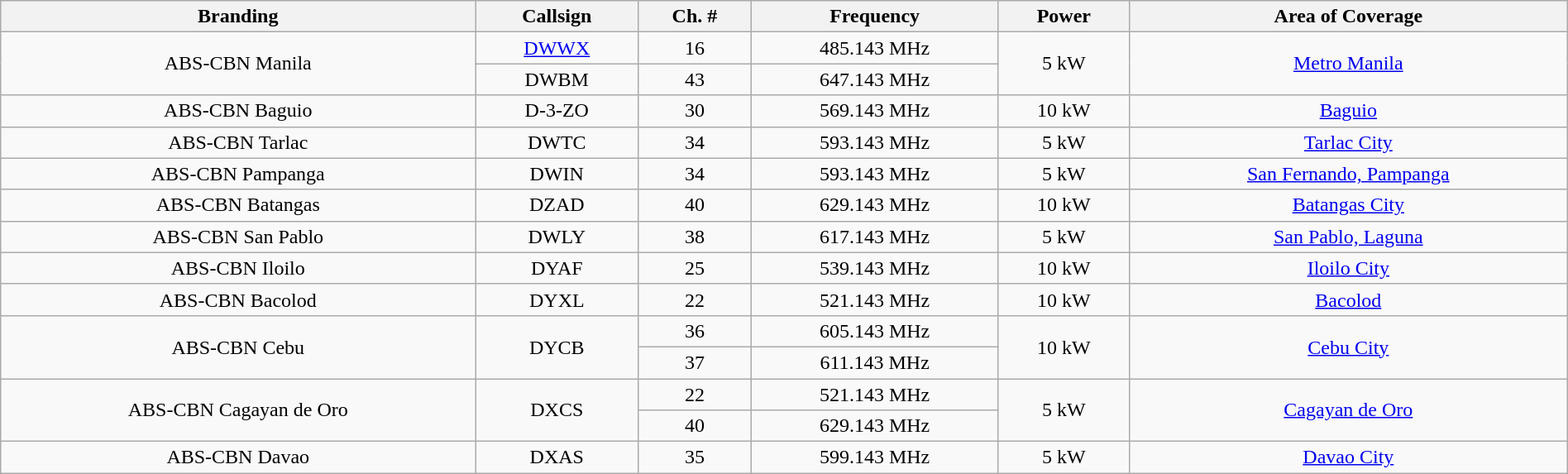<table class="wikitable unsortable" style="width:100%; text-align:center;">
<tr>
<th>Branding</th>
<th>Callsign</th>
<th>Ch. #</th>
<th>Frequency</th>
<th>Power</th>
<th class="unsortable">Area of Coverage</th>
</tr>
<tr>
<td rowspan="2">ABS-CBN Manila</td>
<td><a href='#'>DWWX</a></td>
<td>16</td>
<td>485.143 MHz</td>
<td rowspan="2">5 kW</td>
<td rowspan="2"><a href='#'>Metro Manila</a></td>
</tr>
<tr>
<td>DWBM</td>
<td>43</td>
<td>647.143 MHz</td>
</tr>
<tr>
<td>ABS-CBN Baguio</td>
<td>D-3-ZO</td>
<td>30</td>
<td>569.143 MHz</td>
<td>10 kW</td>
<td><a href='#'>Baguio</a></td>
</tr>
<tr>
<td>ABS-CBN Tarlac</td>
<td>DWTC</td>
<td>34</td>
<td>593.143 MHz</td>
<td>5 kW</td>
<td><a href='#'>Tarlac City</a></td>
</tr>
<tr>
<td>ABS-CBN Pampanga</td>
<td>DWIN</td>
<td>34</td>
<td>593.143 MHz</td>
<td>5 kW</td>
<td><a href='#'>San Fernando, Pampanga</a></td>
</tr>
<tr>
<td>ABS-CBN Batangas</td>
<td>DZAD</td>
<td>40</td>
<td>629.143 MHz</td>
<td>10 kW</td>
<td><a href='#'>Batangas City</a></td>
</tr>
<tr>
<td>ABS-CBN San Pablo</td>
<td>DWLY</td>
<td>38</td>
<td>617.143 MHz</td>
<td>5 kW</td>
<td><a href='#'>San Pablo, Laguna</a></td>
</tr>
<tr>
<td>ABS-CBN Iloilo</td>
<td>DYAF</td>
<td>25</td>
<td>539.143 MHz</td>
<td>10 kW</td>
<td><a href='#'>Iloilo City</a></td>
</tr>
<tr>
<td>ABS-CBN Bacolod</td>
<td>DYXL</td>
<td>22</td>
<td>521.143 MHz</td>
<td>10 kW</td>
<td><a href='#'>Bacolod</a></td>
</tr>
<tr>
<td rowspan="2">ABS-CBN Cebu</td>
<td rowspan="2">DYCB</td>
<td>36</td>
<td>605.143 MHz</td>
<td rowspan="2">10 kW</td>
<td rowspan="2"><a href='#'>Cebu City</a></td>
</tr>
<tr>
<td>37</td>
<td>611.143 MHz</td>
</tr>
<tr>
<td rowspan="2">ABS-CBN Cagayan de Oro</td>
<td rowspan="2">DXCS</td>
<td>22</td>
<td>521.143 MHz</td>
<td rowspan="2">5 kW</td>
<td rowspan="2"><a href='#'>Cagayan de Oro</a></td>
</tr>
<tr>
<td>40</td>
<td>629.143 MHz</td>
</tr>
<tr>
<td>ABS-CBN Davao</td>
<td>DXAS</td>
<td>35</td>
<td>599.143 MHz</td>
<td>5 kW</td>
<td><a href='#'>Davao City</a></td>
</tr>
</table>
